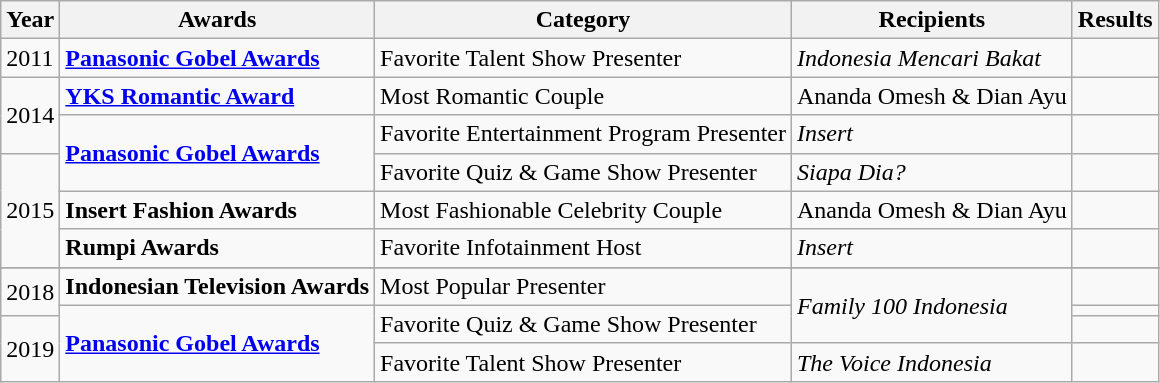<table class="wikitable">
<tr>
<th>Year</th>
<th>Awards</th>
<th>Category</th>
<th>Recipients</th>
<th>Results</th>
</tr>
<tr>
<td>2011</td>
<td><strong><a href='#'>Panasonic Gobel Awards</a></strong></td>
<td>Favorite Talent Show Presenter</td>
<td><em>Indonesia Mencari Bakat</em></td>
<td></td>
</tr>
<tr>
<td rowspan= "2">2014</td>
<td><strong><a href='#'>YKS Romantic Award</a></strong></td>
<td>Most Romantic Couple</td>
<td>Ananda Omesh & Dian Ayu</td>
<td></td>
</tr>
<tr>
<td rowspan= "2"><strong><a href='#'>Panasonic Gobel Awards</a></strong></td>
<td>Favorite Entertainment Program Presenter</td>
<td><em>Insert</em></td>
<td></td>
</tr>
<tr>
<td rowspan= "3">2015</td>
<td>Favorite Quiz & Game Show Presenter</td>
<td><em>Siapa Dia?</em></td>
<td></td>
</tr>
<tr>
<td><strong>Insert Fashion Awards</strong></td>
<td>Most Fashionable Celebrity Couple</td>
<td>Ananda Omesh & Dian Ayu</td>
<td></td>
</tr>
<tr>
<td><strong>Rumpi Awards</strong></td>
<td>Favorite Infotainment Host</td>
<td><em>Insert</em></td>
<td></td>
</tr>
<tr>
</tr>
<tr>
<td rowspan= "2">2018</td>
<td><strong>Indonesian Television Awards</strong></td>
<td>Most Popular Presenter</td>
<td rowspan= "3"><em>Family 100 Indonesia</em></td>
<td></td>
</tr>
<tr>
<td rowspan= "3"><strong><a href='#'>Panasonic Gobel Awards</a></strong></td>
<td rowspan= "2">Favorite Quiz & Game Show Presenter</td>
<td></td>
</tr>
<tr>
<td rowspan= "2">2019</td>
<td></td>
</tr>
<tr>
<td>Favorite Talent Show Presenter</td>
<td><em>The Voice Indonesia</em></td>
<td></td>
</tr>
</table>
